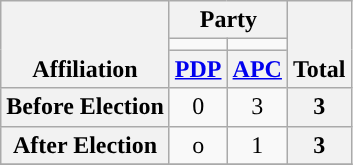<table class=wikitable style="text-align:center">
<tr style="vertical-align:bottom;">
<th rowspan=3>Affiliation</th>
<th colspan=2>Party</th>
<th rowspan=3>Total</th>
</tr>
<tr>
<td style="background-color:"></td>
<td style="background-color:"></td>
</tr>
<tr>
<th><a href='#'>PDP</a></th>
<th><a href='#'>APC</a></th>
</tr>
<tr>
<th>Before Election</th>
<td>0</td>
<td>3</td>
<th>3</th>
</tr>
<tr>
<th>After Election</th>
<td>o</td>
<td>1</td>
<th>3</th>
</tr>
<tr>
</tr>
</table>
